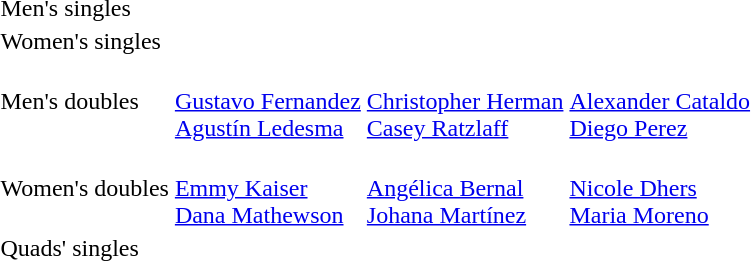<table>
<tr>
<td>Men's singles<br></td>
<td></td>
<td></td>
<td></td>
</tr>
<tr>
<td>Women's singles<br></td>
<td></td>
<td></td>
<td></td>
</tr>
<tr>
<td>Men's doubles<br></td>
<td><br><a href='#'>Gustavo Fernandez</a><br><a href='#'>Agustín Ledesma</a></td>
<td><br><a href='#'>Christopher Herman</a><br><a href='#'>Casey Ratzlaff</a></td>
<td><br><a href='#'>Alexander Cataldo</a><br><a href='#'>Diego Perez</a></td>
</tr>
<tr>
<td>Women's doubles<br></td>
<td><br><a href='#'>Emmy Kaiser</a><br><a href='#'>Dana Mathewson</a></td>
<td><br><a href='#'>Angélica Bernal</a><br><a href='#'>Johana Martínez</a></td>
<td><br><a href='#'>Nicole Dhers</a><br><a href='#'>Maria Moreno</a></td>
</tr>
<tr>
<td>Quads' singles<br></td>
<td></td>
<td></td>
<td></td>
</tr>
</table>
